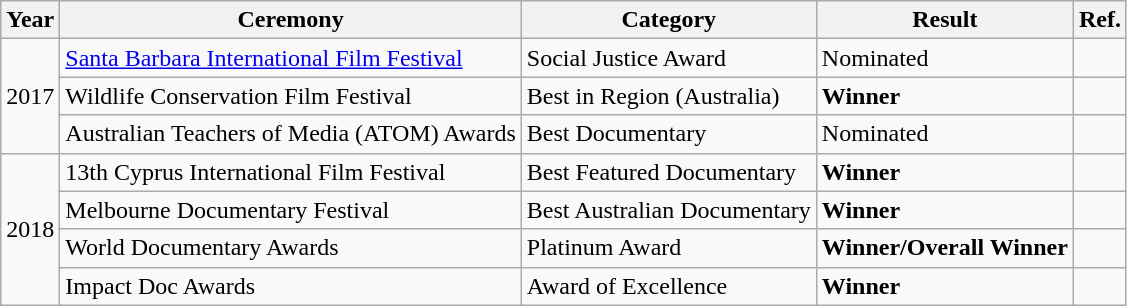<table class="wikitable">
<tr>
<th>Year</th>
<th>Ceremony</th>
<th>Category</th>
<th>Result</th>
<th>Ref.</th>
</tr>
<tr>
<td rowspan="3">2017</td>
<td><a href='#'>Santa Barbara International Film Festival</a></td>
<td>Social Justice Award</td>
<td>Nominated</td>
<td></td>
</tr>
<tr>
<td>Wildlife Conservation Film Festival</td>
<td>Best in Region (Australia)</td>
<td><strong>Winner</strong></td>
<td></td>
</tr>
<tr>
<td>Australian Teachers of Media (ATOM) Awards</td>
<td>Best Documentary</td>
<td>Nominated</td>
<td></td>
</tr>
<tr>
<td rowspan="4">2018</td>
<td>13th Cyprus International Film Festival</td>
<td>Best Featured Documentary</td>
<td><strong>Winner</strong></td>
<td></td>
</tr>
<tr>
<td>Melbourne Documentary Festival</td>
<td>Best Australian Documentary</td>
<td><strong>Winner</strong></td>
<td></td>
</tr>
<tr>
<td>World Documentary Awards</td>
<td>Platinum Award</td>
<td><strong>Winner/Overall Winner</strong></td>
<td></td>
</tr>
<tr>
<td>Impact Doc Awards</td>
<td>Award of Excellence</td>
<td><strong>Winner</strong></td>
<td></td>
</tr>
</table>
